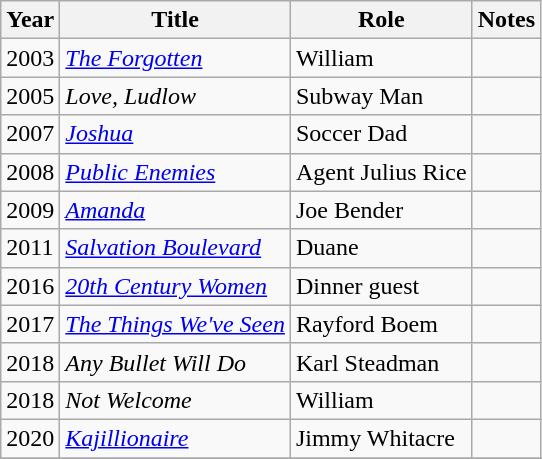<table class="wikitable sortable">
<tr>
<th>Year</th>
<th>Title</th>
<th>Role</th>
<th>Notes</th>
</tr>
<tr>
<td>2003</td>
<td><em><a href='#'>The Forgotten</a></em></td>
<td>William</td>
<td></td>
</tr>
<tr>
<td>2005</td>
<td><em>Love, Ludlow</em></td>
<td>Subway Man</td>
<td></td>
</tr>
<tr>
<td>2007</td>
<td><em><a href='#'>Joshua</a></em></td>
<td>Soccer Dad</td>
<td></td>
</tr>
<tr>
<td>2008</td>
<td><em><a href='#'>Public Enemies</a></em></td>
<td>Agent Julius Rice</td>
<td></td>
</tr>
<tr>
<td>2009</td>
<td><em><a href='#'>Amanda</a></em></td>
<td>Joe Bender</td>
<td></td>
</tr>
<tr>
<td>2011</td>
<td><em><a href='#'>Salvation Boulevard</a></em></td>
<td>Duane</td>
<td></td>
</tr>
<tr>
<td>2016</td>
<td><em><a href='#'>20th Century Women</a></em></td>
<td>Dinner guest</td>
<td></td>
</tr>
<tr>
<td>2017</td>
<td><em><a href='#'>The Things We've Seen</a></em></td>
<td>Rayford Boem</td>
<td></td>
</tr>
<tr>
<td>2018</td>
<td><em>Any Bullet Will Do</em></td>
<td>Karl Steadman</td>
<td></td>
</tr>
<tr>
<td>2018</td>
<td><em>Not Welcome</em></td>
<td>William</td>
<td></td>
</tr>
<tr>
<td>2020</td>
<td><em><a href='#'>Kajillionaire</a></em></td>
<td>Jimmy Whitacre</td>
<td></td>
</tr>
<tr>
</tr>
</table>
